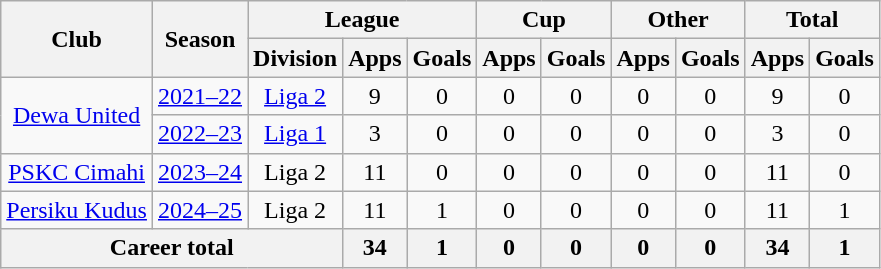<table class="wikitable" style="text-align: center">
<tr>
<th rowspan="2">Club</th>
<th rowspan="2">Season</th>
<th colspan="3">League</th>
<th colspan="2">Cup</th>
<th colspan="2">Other</th>
<th colspan="2">Total</th>
</tr>
<tr>
<th>Division</th>
<th>Apps</th>
<th>Goals</th>
<th>Apps</th>
<th>Goals</th>
<th>Apps</th>
<th>Goals</th>
<th>Apps</th>
<th>Goals</th>
</tr>
<tr>
<td rowspan="2"><a href='#'>Dewa United</a></td>
<td><a href='#'>2021–22</a></td>
<td rowspan="1" valign="center"><a href='#'>Liga 2</a></td>
<td>9</td>
<td>0</td>
<td>0</td>
<td>0</td>
<td>0</td>
<td>0</td>
<td>9</td>
<td>0</td>
</tr>
<tr>
<td><a href='#'>2022–23</a></td>
<td rowspan="1"><a href='#'>Liga 1</a></td>
<td>3</td>
<td>0</td>
<td>0</td>
<td>0</td>
<td>0</td>
<td>0</td>
<td>3</td>
<td>0</td>
</tr>
<tr>
<td rowspan="1"><a href='#'>PSKC Cimahi</a></td>
<td><a href='#'>2023–24</a></td>
<td rowspan="1" valign="center">Liga 2</td>
<td>11</td>
<td>0</td>
<td>0</td>
<td>0</td>
<td>0</td>
<td>0</td>
<td>11</td>
<td>0</td>
</tr>
<tr>
<td rowspan="1"><a href='#'>Persiku Kudus</a></td>
<td><a href='#'>2024–25</a></td>
<td rowspan="1" valign="center">Liga 2</td>
<td>11</td>
<td>1</td>
<td>0</td>
<td>0</td>
<td>0</td>
<td>0</td>
<td>11</td>
<td>1</td>
</tr>
<tr>
<th colspan=3>Career total</th>
<th>34</th>
<th>1</th>
<th>0</th>
<th>0</th>
<th>0</th>
<th>0</th>
<th>34</th>
<th>1</th>
</tr>
</table>
